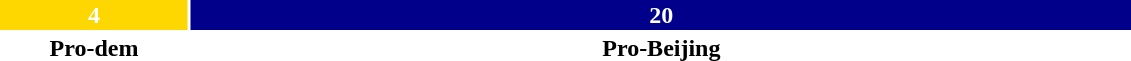<table style="width:60%; text-align:center;">
<tr style="color:white;">
<td style="background:gold; width:16.67%;"><strong>4</strong></td>
<td style="background:darkblue; width:83.33%;"><strong>20</strong></td>
</tr>
<tr>
<td><span><strong>Pro-dem</strong></span></td>
<td><span><strong>Pro-Beijing</strong></span></td>
</tr>
</table>
